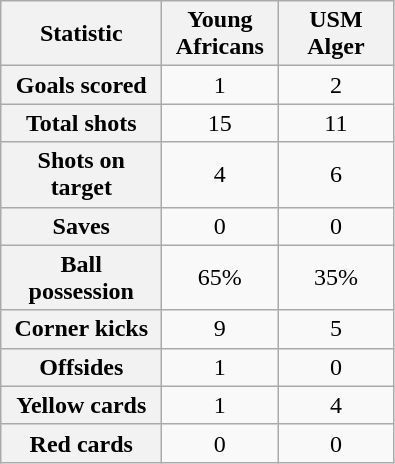<table class="wikitable plainrowheaders" style="text-align:center">
<tr>
<th scope="col" style="width:100px">Statistic</th>
<th scope="col" style="width:70px">Young Africans</th>
<th scope="col" style="width:70px">USM Alger</th>
</tr>
<tr>
<th scope=row>Goals scored</th>
<td>1</td>
<td>2</td>
</tr>
<tr>
<th scope=row>Total shots</th>
<td>15</td>
<td>11</td>
</tr>
<tr>
<th scope=row>Shots on target</th>
<td>4</td>
<td>6</td>
</tr>
<tr>
<th scope=row>Saves</th>
<td>0</td>
<td>0</td>
</tr>
<tr>
<th scope=row>Ball possession</th>
<td>65%</td>
<td>35%</td>
</tr>
<tr>
<th scope=row>Corner kicks</th>
<td>9</td>
<td>5</td>
</tr>
<tr>
<th scope=row>Offsides</th>
<td>1</td>
<td>0</td>
</tr>
<tr>
<th scope=row>Yellow cards</th>
<td>1</td>
<td>4</td>
</tr>
<tr>
<th scope=row>Red cards</th>
<td>0</td>
<td>0</td>
</tr>
</table>
